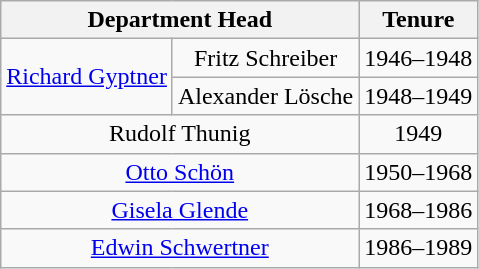<table class="wikitable" style="text-align: center;">
<tr>
<th colspan="2">Department Head</th>
<th>Tenure</th>
</tr>
<tr>
<td rowspan="2"><a href='#'>Richard Gyptner</a></td>
<td>Fritz Schreiber</td>
<td>1946–1948</td>
</tr>
<tr>
<td>Alexander Lösche</td>
<td>1948–1949</td>
</tr>
<tr>
<td colspan="2">Rudolf Thunig</td>
<td>1949</td>
</tr>
<tr>
<td colspan="2"><a href='#'>Otto Schön</a></td>
<td>1950–1968</td>
</tr>
<tr>
<td colspan="2"><a href='#'>Gisela Glende</a></td>
<td>1968–1986</td>
</tr>
<tr>
<td colspan="2"><a href='#'>Edwin Schwertner</a></td>
<td>1986–1989</td>
</tr>
</table>
